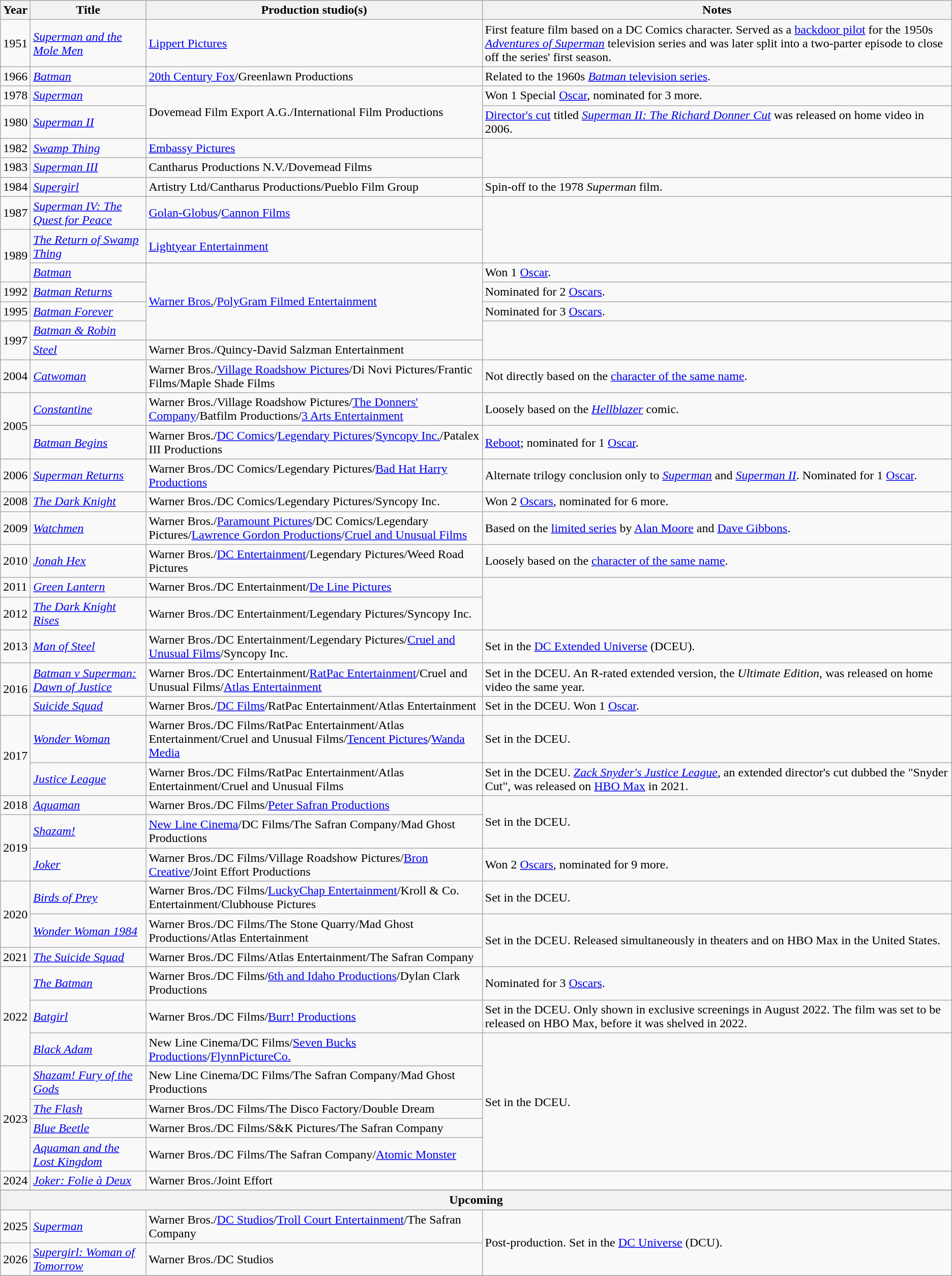<table class="wikitable sortable ">
<tr style="background:#b0c4de;">
<th>Year</th>
<th>Title</th>
<th>Production studio(s)</th>
<th>Notes</th>
</tr>
<tr>
<td>1951</td>
<td><em><a href='#'>Superman and the Mole Men</a></em></td>
<td><a href='#'>Lippert Pictures</a></td>
<td>First feature film based on a DC Comics character. Served as a <a href='#'>backdoor pilot</a> for the 1950s <em><a href='#'>Adventures of Superman</a></em> television series and was later split into a two-parter episode to close off the series' first season.</td>
</tr>
<tr>
<td>1966</td>
<td><em><a href='#'>Batman</a></em></td>
<td><a href='#'>20th Century Fox</a>/Greenlawn Productions</td>
<td>Related to the 1960s <a href='#'><em>Batman</em> television series</a>.</td>
</tr>
<tr>
<td>1978</td>
<td><em><a href='#'>Superman</a></em></td>
<td rowspan="2">Dovemead Film Export A.G./International Film Productions</td>
<td>Won 1 Special <a href='#'>Oscar</a>, nominated for 3 more.</td>
</tr>
<tr>
<td>1980</td>
<td><em><a href='#'>Superman II</a></em></td>
<td><a href='#'>Director's cut</a> titled <em><a href='#'>Superman II: The Richard Donner Cut</a></em> was released on home video in 2006.</td>
</tr>
<tr>
<td>1982</td>
<td><em><a href='#'>Swamp Thing</a></em></td>
<td><a href='#'>Embassy Pictures</a></td>
<td rowspan="2"></td>
</tr>
<tr>
<td>1983</td>
<td><em><a href='#'>Superman III</a></em></td>
<td>Cantharus Productions N.V./Dovemead Films</td>
</tr>
<tr>
<td>1984</td>
<td><em><a href='#'>Supergirl</a></em></td>
<td>Artistry Ltd/Cantharus Productions/Pueblo Film Group</td>
<td>Spin-off to the 1978 <em>Superman</em> film.</td>
</tr>
<tr>
<td>1987</td>
<td><em><a href='#'>Superman IV: The Quest for Peace</a></em></td>
<td><a href='#'>Golan-Globus</a>/<a href='#'>Cannon Films</a></td>
<td rowspan="2"></td>
</tr>
<tr>
<td rowspan="2">1989</td>
<td><em><a href='#'>The Return of Swamp Thing</a></em></td>
<td><a href='#'>Lightyear Entertainment</a></td>
</tr>
<tr>
<td><em><a href='#'>Batman</a></em></td>
<td rowspan="4"><a href='#'>Warner Bros.</a>/<a href='#'>PolyGram Filmed Entertainment</a></td>
<td>Won 1 <a href='#'>Oscar</a>.</td>
</tr>
<tr>
<td>1992</td>
<td><em><a href='#'>Batman Returns</a></em></td>
<td>Nominated for 2 <a href='#'>Oscars</a>.</td>
</tr>
<tr>
<td>1995</td>
<td><em><a href='#'>Batman Forever</a></em></td>
<td>Nominated for 3 <a href='#'>Oscars</a>.</td>
</tr>
<tr>
<td rowspan="2">1997</td>
<td><em><a href='#'>Batman & Robin</a></em></td>
<td rowspan="2"></td>
</tr>
<tr>
<td><em><a href='#'>Steel</a></em></td>
<td>Warner Bros./Quincy-David Salzman Entertainment</td>
</tr>
<tr>
<td>2004</td>
<td><em><a href='#'>Catwoman</a></em></td>
<td>Warner Bros./<a href='#'>Village Roadshow Pictures</a>/Di Novi Pictures/Frantic Films/Maple Shade Films</td>
<td>Not directly based on the <a href='#'>character of the same name</a>.</td>
</tr>
<tr>
<td rowspan="2">2005</td>
<td><em><a href='#'>Constantine</a></em></td>
<td>Warner Bros./Village Roadshow Pictures/<a href='#'>The Donners' Company</a>/Batfilm Productions/<a href='#'>3 Arts Entertainment</a></td>
<td>Loosely based on the <em><a href='#'>Hellblazer</a></em> comic.</td>
</tr>
<tr>
<td><em><a href='#'>Batman Begins</a></em></td>
<td>Warner Bros./<a href='#'>DC Comics</a>/<a href='#'>Legendary Pictures</a>/<a href='#'>Syncopy Inc.</a>/Patalex III Productions</td>
<td><a href='#'>Reboot</a>; nominated for 1 <a href='#'>Oscar</a>.</td>
</tr>
<tr>
<td rowspan="">2006</td>
<td><em><a href='#'>Superman Returns</a></em></td>
<td>Warner Bros./DC Comics/Legendary Pictures/<a href='#'>Bad Hat Harry Productions</a></td>
<td>Alternate trilogy conclusion only to <em><a href='#'>Superman</a></em> and <em><a href='#'>Superman II</a></em>. Nominated for 1 <a href='#'>Oscar</a>.</td>
</tr>
<tr>
<td>2008</td>
<td><em><a href='#'>The Dark Knight</a></em></td>
<td>Warner Bros./DC Comics/Legendary Pictures/Syncopy Inc.</td>
<td>Won 2 <a href='#'>Oscars</a>, nominated for 6 more.</td>
</tr>
<tr>
<td>2009</td>
<td><em><a href='#'>Watchmen</a></em></td>
<td>Warner Bros./<a href='#'>Paramount Pictures</a>/DC Comics/Legendary Pictures/<a href='#'>Lawrence Gordon Productions</a>/<a href='#'>Cruel and Unusual Films</a></td>
<td>Based on the <a href='#'>limited series</a> by <a href='#'>Alan Moore</a> and <a href='#'>Dave Gibbons</a>.</td>
</tr>
<tr>
<td>2010</td>
<td><em><a href='#'>Jonah Hex</a></em></td>
<td>Warner Bros./<a href='#'>DC Entertainment</a>/Legendary Pictures/Weed Road Pictures</td>
<td>Loosely based on the <a href='#'>character of the same name</a>.</td>
</tr>
<tr>
<td>2011</td>
<td><em><a href='#'>Green Lantern</a></em></td>
<td>Warner Bros./DC Entertainment/<a href='#'>De Line Pictures</a></td>
<td rowspan="2"></td>
</tr>
<tr>
<td>2012</td>
<td><em><a href='#'>The Dark Knight Rises</a></em></td>
<td>Warner Bros./DC Entertainment/Legendary Pictures/Syncopy Inc.</td>
</tr>
<tr>
<td>2013</td>
<td><em><a href='#'>Man of Steel</a></em></td>
<td>Warner Bros./DC Entertainment/Legendary Pictures/<a href='#'>Cruel and Unusual Films</a>/Syncopy Inc.</td>
<td>Set in the <a href='#'>DC Extended Universe</a> (DCEU).</td>
</tr>
<tr>
<td rowspan="2">2016</td>
<td><em><a href='#'>Batman v Superman: Dawn of Justice</a></em></td>
<td>Warner Bros./DC Entertainment/<a href='#'>RatPac Entertainment</a>/Cruel and Unusual Films/<a href='#'>Atlas Entertainment</a></td>
<td>Set in the DCEU. An R-rated extended version, the <em>Ultimate Edition</em>, was released on home video the same year.</td>
</tr>
<tr>
<td><em><a href='#'>Suicide Squad</a></em></td>
<td>Warner Bros./<a href='#'>DC Films</a>/RatPac Entertainment/Atlas Entertainment</td>
<td>Set in the DCEU. Won 1 <a href='#'>Oscar</a>.</td>
</tr>
<tr>
<td rowspan="2">2017</td>
<td><em><a href='#'>Wonder Woman</a></em></td>
<td>Warner Bros./DC Films/RatPac Entertainment/Atlas Entertainment/Cruel and Unusual Films/<a href='#'>Tencent Pictures</a>/<a href='#'>Wanda Media</a></td>
<td>Set in the DCEU.</td>
</tr>
<tr>
<td><em><a href='#'>Justice League</a></em></td>
<td>Warner Bros./DC Films/RatPac Entertainment/Atlas Entertainment/Cruel and Unusual Films</td>
<td>Set in the DCEU. <em><a href='#'>Zack Snyder's Justice League</a></em>, an extended director's cut dubbed the "Snyder Cut", was released on <a href='#'>HBO Max</a> in 2021.</td>
</tr>
<tr>
<td>2018</td>
<td><em><a href='#'>Aquaman</a></em></td>
<td>Warner Bros./DC Films/<a href='#'>Peter Safran Productions</a></td>
<td rowspan="2">Set in the DCEU.</td>
</tr>
<tr>
<td rowspan="2">2019</td>
<td><em><a href='#'>Shazam!</a></em></td>
<td><a href='#'>New Line Cinema</a>/DC Films/The Safran Company/Mad Ghost Productions</td>
</tr>
<tr>
<td><em><a href='#'>Joker</a></em></td>
<td>Warner Bros./DC Films/Village Roadshow Pictures/<a href='#'>Bron Creative</a>/Joint Effort Productions</td>
<td>Won 2 <a href='#'>Oscars</a>, nominated for 9 more.</td>
</tr>
<tr>
<td rowspan="2">2020</td>
<td><em><a href='#'>Birds of Prey</a></em></td>
<td>Warner Bros./DC Films/<a href='#'>LuckyChap Entertainment</a>/Kroll & Co. Entertainment/Clubhouse Pictures</td>
<td>Set in the DCEU.</td>
</tr>
<tr>
<td><em><a href='#'>Wonder Woman 1984</a></em></td>
<td>Warner Bros./DC Films/The Stone Quarry/Mad Ghost Productions/Atlas Entertainment</td>
<td rowspan="2">Set in the DCEU. Released simultaneously in theaters and on HBO Max in the United States.</td>
</tr>
<tr>
<td>2021</td>
<td><em><a href='#'>The Suicide Squad</a></em></td>
<td>Warner Bros./DC Films/Atlas Entertainment/The Safran Company</td>
</tr>
<tr>
<td rowspan="3">2022</td>
<td><em><a href='#'>The Batman</a></em></td>
<td>Warner Bros./DC Films/<a href='#'>6th and Idaho Productions</a>/Dylan Clark Productions</td>
<td>Nominated for 3 <a href='#'>Oscars</a>.</td>
</tr>
<tr>
<td><em><a href='#'>Batgirl</a></em></td>
<td>Warner Bros./DC Films/<a href='#'>Burr! Productions</a></td>
<td>Set in the DCEU. Only shown in exclusive screenings in August 2022. The film was set to be released on HBO Max, before it was shelved in 2022.</td>
</tr>
<tr>
<td><em><a href='#'>Black Adam</a></em></td>
<td>New Line Cinema/DC Films/<a href='#'>Seven Bucks Productions</a>/<a href='#'>FlynnPictureCo.</a></td>
<td rowspan="5">Set in the DCEU.</td>
</tr>
<tr>
<td rowspan="4">2023</td>
<td><em><a href='#'>Shazam! Fury of the Gods</a></em></td>
<td>New Line Cinema/DC Films/The Safran Company/Mad Ghost Productions</td>
</tr>
<tr>
<td><em><a href='#'>The Flash</a></em></td>
<td>Warner Bros./DC Films/The Disco Factory/Double Dream</td>
</tr>
<tr>
<td><em><a href='#'>Blue Beetle</a></em></td>
<td>Warner Bros./DC Films/S&K Pictures/The Safran Company</td>
</tr>
<tr>
<td><em><a href='#'>Aquaman and the Lost Kingdom</a></em></td>
<td>Warner Bros./DC Films/The Safran Company/<a href='#'>Atomic Monster</a></td>
</tr>
<tr>
<td>2024</td>
<td><em><a href='#'>Joker: Folie à Deux</a></em></td>
<td>Warner Bros./Joint Effort</td>
<td></td>
</tr>
<tr>
</tr>
<tr style="background:#b0c4de;">
<th colspan="4">Upcoming</th>
</tr>
<tr>
<td>2025</td>
<td><em><a href='#'>Superman</a></em></td>
<td>Warner Bros./<a href='#'>DC Studios</a>/<a href='#'>Troll Court Entertainment</a>/The Safran Company</td>
<td rowspan="2">Post-production. Set in the <a href='#'>DC Universe</a> (DCU).</td>
</tr>
<tr>
<td>2026</td>
<td><em><a href='#'>Supergirl: Woman of Tomorrow</a></em></td>
<td>Warner Bros./DC Studios</td>
</tr>
<tr>
</tr>
</table>
